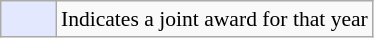<table class="wikitable" style="font-size:90%">
<tr>
<td bgcolor="#e4e8ff" width=30></td>
<td>Indicates a joint award for that year</td>
</tr>
</table>
